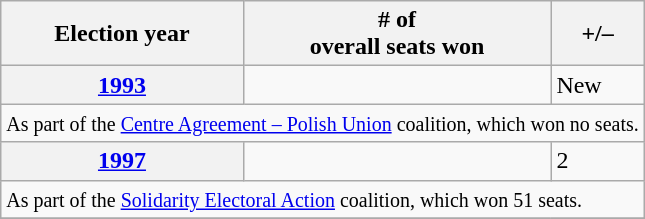<table class=wikitable>
<tr>
<th>Election year</th>
<th># of<br>overall seats won</th>
<th>+/–</th>
</tr>
<tr>
<th><a href='#'>1993</a></th>
<td></td>
<td>New</td>
</tr>
<tr>
<td colspan=7><small>As part of the <a href='#'>Centre Agreement – Polish Union</a> coalition, which won no seats.</small></td>
</tr>
<tr>
<th><a href='#'>1997</a></th>
<td></td>
<td> 2</td>
</tr>
<tr>
<td colspan=7><small>As part of the <a href='#'>Solidarity Electoral Action</a> coalition, which won 51 seats.</small></td>
</tr>
<tr>
</tr>
</table>
